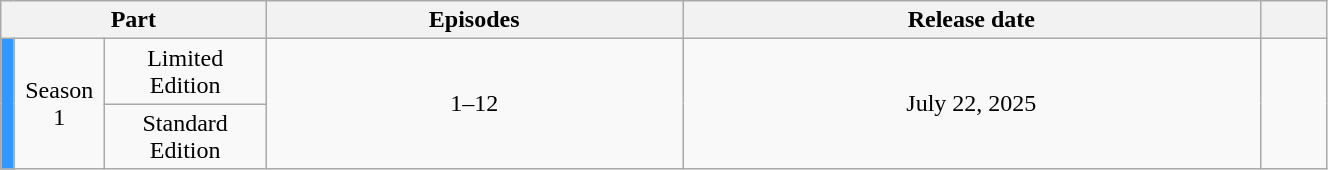<table class="wikitable" style="text-align:center; width: 70%;">
<tr>
<th colspan="3" width="20%">Part</th>
<th>Episodes</th>
<th>Release date</th>
<th width="5%"></th>
</tr>
<tr>
<td rowspan="2" width="1%" style="background: #3198FF"></td>
<td rowspan="2">Season 1</td>
<td>Limited Edition</td>
<td rowspan="2">1–12</td>
<td rowspan="2">July 22, 2025</td>
<td rowspan="2"></td>
</tr>
<tr>
<td>Standard Edition</td>
</tr>
</table>
